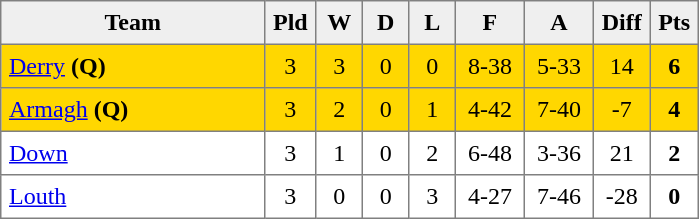<table style=border-collapse:collapse border=1 cellspacing=0 cellpadding=5>
<tr align=center bgcolor=#efefef>
<th width=165>Team</th>
<th width=20>Pld</th>
<th width=20>W</th>
<th width=20>D</th>
<th width=20>L</th>
<th width=35>F</th>
<th width=35>A</th>
<th width=20>Diff</th>
<th width=20>Pts</th>
</tr>
<tr align=center style="background:#ffd700">
<td style="text-align:left;"><a href='#'>Derry</a> <strong>(Q)</strong></td>
<td>3</td>
<td>3</td>
<td>0</td>
<td>0</td>
<td>8-38</td>
<td>5-33</td>
<td>14</td>
<td><strong>6</strong></td>
</tr>
<tr align=center style="background:#ffd700;">
<td style="text-align:left;"><a href='#'>Armagh</a> <strong>(Q)</strong></td>
<td>3</td>
<td>2</td>
<td>0</td>
<td>1</td>
<td>4-42</td>
<td>7-40</td>
<td>-7</td>
<td><strong>4</strong></td>
</tr>
<tr align=center style="background:;"#FFFFFF">
<td style="text-align:left;"><a href='#'>Down</a></td>
<td>3</td>
<td>1</td>
<td>0</td>
<td>2</td>
<td>6-48</td>
<td>3-36</td>
<td>21</td>
<td><strong>2</strong></td>
</tr>
<tr align=center style="background:;"#FFFFFF">
<td style="text-align:left;"><a href='#'>Louth</a></td>
<td>3</td>
<td>0</td>
<td>0</td>
<td>3</td>
<td>4-27</td>
<td>7-46</td>
<td>-28</td>
<td><strong>0</strong></td>
</tr>
</table>
